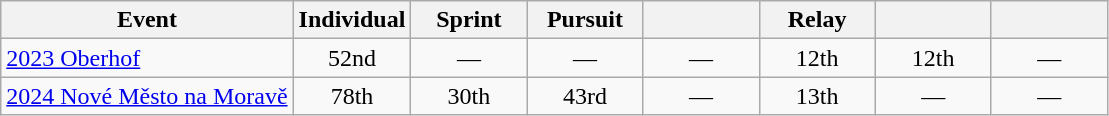<table class="wikitable" style="text-align: center;">
<tr ">
<th>Event</th>
<th style="width:70px;">Individual</th>
<th style="width:70px;">Sprint</th>
<th style="width:70px;">Pursuit</th>
<th style="width:70px;"></th>
<th style="width:70px;">Relay</th>
<th style="width:70px;"></th>
<th style="width:70px;"></th>
</tr>
<tr>
<td align=left> <a href='#'>2023 Oberhof</a></td>
<td>52nd</td>
<td>—</td>
<td>—</td>
<td>—</td>
<td>12th</td>
<td>12th</td>
<td>—</td>
</tr>
<tr>
<td align="left"> <a href='#'>2024 Nové Město na Moravě</a></td>
<td>78th</td>
<td>30th</td>
<td>43rd</td>
<td>—</td>
<td>13th</td>
<td>—</td>
<td>—</td>
</tr>
</table>
